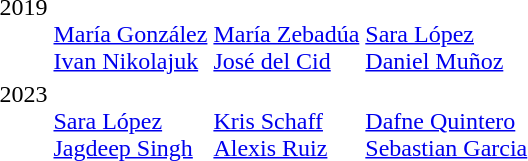<table>
<tr style="vertical-align:top;">
<td>2019<br></td>
<td><br><a href='#'>María González</a><br><a href='#'>Ivan Nikolajuk</a></td>
<td><br><a href='#'>María Zebadúa</a><br><a href='#'>José del Cid</a></td>
<td><br><a href='#'>Sara López</a><br><a href='#'>Daniel Muñoz</a></td>
</tr>
<tr style="vertical-align:top;">
<td>2023<br></td>
<td><br><a href='#'>Sara López</a><br><a href='#'>Jagdeep Singh</a></td>
<td><br><a href='#'>Kris Schaff</a><br><a href='#'>Alexis Ruiz</a></td>
<td><br><a href='#'>Dafne Quintero</a><br><a href='#'>Sebastian Garcia</a></td>
</tr>
</table>
